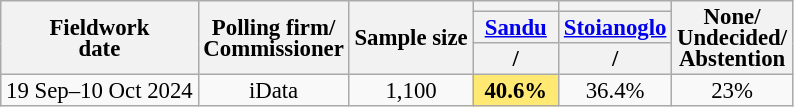<table class="wikitable" style="text-align:center;font-size:95%;line-height:14px;">
<tr>
<th rowspan="3">Fieldwork<br>date</th>
<th rowspan="3">Polling firm/<br>Commissioner</th>
<th rowspan="3">Sample size</th>
<th></th>
<th></th>
<th rowspan="3">None/<br>Undecided/<br>Abstention</th>
</tr>
<tr>
<th style="width:50px;"><a href='#'>Sandu</a></th>
<th style="width:50px;"><a href='#'>Stoianoglo</a></th>
</tr>
<tr>
<th><a href='#'></a>/<a href='#'></a></th>
<th><a href='#'></a>/<a href='#'></a></th>
</tr>
<tr>
<td>19 Sep–10 Oct 2024</td>
<td>iData</td>
<td>1,100</td>
<td style="background:#ffe973"><strong>40.6%</strong></td>
<td>36.4%</td>
<td>23%</td>
</tr>
</table>
